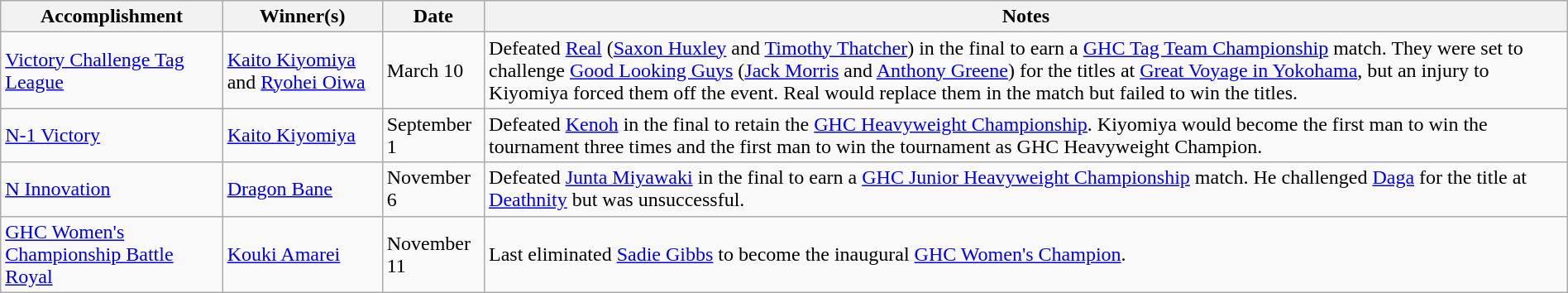<table class="wikitable" style="width:100%;">
<tr>
<th>Accomplishment</th>
<th>Winner(s)</th>
<th>Date</th>
<th>Notes</th>
</tr>
<tr>
<td><a href='#'>Victory Challenge Tag League</a></td>
<td><a href='#'>Kaito Kiyomiya</a> and <a href='#'>Ryohei Oiwa</a></td>
<td>March 10</td>
<td>Defeated <a href='#'>Real</a> (<a href='#'>Saxon Huxley</a> and <a href='#'>Timothy Thatcher</a>) in the final to earn a <a href='#'>GHC Tag Team Championship</a> match. They were set to challenge <a href='#'>Good Looking Guys</a> (<a href='#'>Jack Morris</a> and <a href='#'>Anthony Greene</a>) for the titles at <a href='#'>Great Voyage in Yokohama</a>, but an injury to Kiyomiya forced them off the event. Real would replace them in the match but failed to win the titles.</td>
</tr>
<tr>
<td><a href='#'>N-1 Victory</a></td>
<td><a href='#'>Kaito Kiyomiya</a></td>
<td>September 1</td>
<td>Defeated <a href='#'>Kenoh</a> in the final to retain the <a href='#'>GHC Heavyweight Championship</a>. Kiyomiya would become the first man to win the tournament three times and the first man to win the tournament as GHC Heavyweight Champion.</td>
</tr>
<tr>
<td><a href='#'>N Innovation</a></td>
<td><a href='#'>Dragon Bane</a></td>
<td>November 6</td>
<td>Defeated <a href='#'>Junta Miyawaki</a> in the final to earn a <a href='#'>GHC Junior Heavyweight Championship</a> match. He challenged <a href='#'>Daga</a> for the title at <a href='#'>Deathnity</a> but was unsuccessful.</td>
</tr>
<tr>
<td><a href='#'>GHC Women's Championship Battle Royal</a></td>
<td><a href='#'>Kouki Amarei</a></td>
<td>November 11</td>
<td>Last eliminated <a href='#'>Sadie Gibbs</a> to become the inaugural <a href='#'>GHC Women's Champion</a>.</td>
</tr>
</table>
